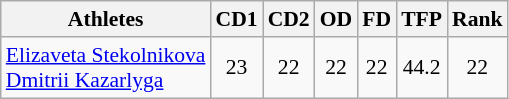<table class="wikitable" style="font-size:90%">
<tr>
<th>Athletes</th>
<th>CD1</th>
<th>CD2</th>
<th>OD</th>
<th>FD</th>
<th>TFP</th>
<th>Rank</th>
</tr>
<tr align=center>
<td align=left><a href='#'>Elizaveta Stekolnikova</a><br><a href='#'>Dmitrii Kazarlyga</a></td>
<td>23</td>
<td>22</td>
<td>22</td>
<td>22</td>
<td>44.2</td>
<td>22</td>
</tr>
</table>
